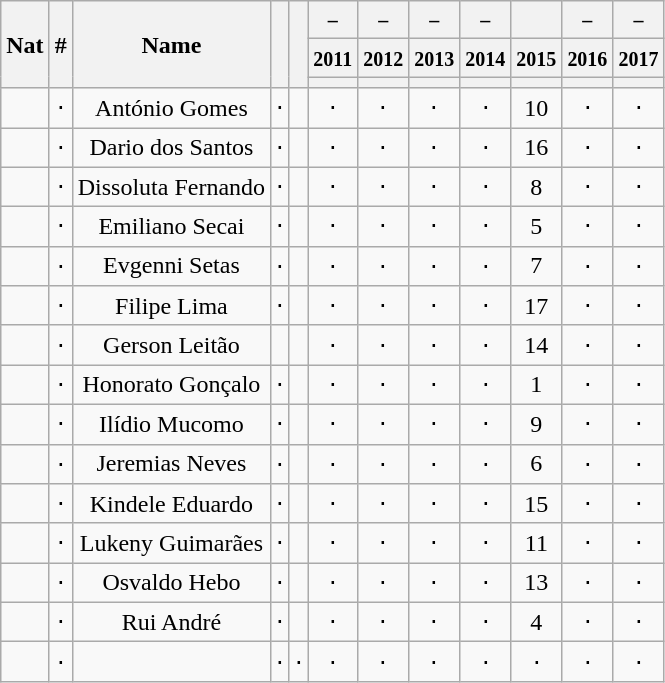<table class="wikitable plainrowheaders sortable" style="text-align:center">
<tr>
<th scope="col" rowspan="3">Nat</th>
<th scope="col" rowspan="3">#</th>
<th scope="col" rowspan="3">Name</th>
<th scope="col" rowspan="3"></th>
<th scope="col" rowspan="3"></th>
<th colspan="1"><small>–</small></th>
<th colspan="1"><small>–</small></th>
<th colspan="1"><small>–</small></th>
<th colspan="1"><small>–</small></th>
<th colspan="1"><small></small></th>
<th colspan="1"><small>–</small></th>
<th colspan="1"><small>–</small></th>
</tr>
<tr>
<th colspan="1"><small>2011</small></th>
<th colspan="1"><small>2012</small></th>
<th colspan="1"><small>2013</small></th>
<th colspan="1"><small>2014</small></th>
<th colspan="1"><small>2015</small></th>
<th colspan="1"><small>2016</small></th>
<th colspan="1"><small>2017</small></th>
</tr>
<tr>
<th scope="col" rowspan="1"><small></small></th>
<th scope="col" rowspan="1"><small></small></th>
<th scope="col" rowspan="1"><small></small></th>
<th scope="col" rowspan="1"><small></small></th>
<th scope="col" rowspan="1"><small></small></th>
<th scope="col" rowspan="1"><small></small></th>
<th scope="col" rowspan="1"></th>
</tr>
<tr>
<td></td>
<td>⋅</td>
<td>António Gomes</td>
<td>⋅</td>
<td data-sort-value="3"></td>
<td>⋅</td>
<td>⋅</td>
<td>⋅</td>
<td>⋅</td>
<td>10</td>
<td>⋅</td>
<td>⋅</td>
</tr>
<tr>
<td></td>
<td>⋅</td>
<td>Dario dos Santos</td>
<td>⋅</td>
<td data-sort-value="5"></td>
<td>⋅</td>
<td>⋅</td>
<td>⋅</td>
<td>⋅</td>
<td>16</td>
<td>⋅</td>
<td>⋅</td>
</tr>
<tr>
<td></td>
<td>⋅</td>
<td>Dissoluta Fernando</td>
<td>⋅</td>
<td data-sort-value="3"></td>
<td>⋅</td>
<td>⋅</td>
<td>⋅</td>
<td>⋅</td>
<td data-sort-value="08">8</td>
<td>⋅</td>
<td>⋅</td>
</tr>
<tr>
<td></td>
<td>⋅</td>
<td>Emiliano Secai</td>
<td>⋅</td>
<td data-sort-value="5"></td>
<td>⋅</td>
<td>⋅</td>
<td>⋅</td>
<td>⋅</td>
<td data-sort-value="05">5</td>
<td>⋅</td>
<td>⋅</td>
</tr>
<tr>
<td></td>
<td>⋅</td>
<td>Evgenni Setas</td>
<td>⋅</td>
<td data-sort-value="2"></td>
<td>⋅</td>
<td>⋅</td>
<td>⋅</td>
<td>⋅</td>
<td data-sort-value="07">7</td>
<td>⋅</td>
<td>⋅</td>
</tr>
<tr>
<td></td>
<td>⋅</td>
<td>Filipe Lima</td>
<td>⋅</td>
<td data-sort-value="3"></td>
<td>⋅</td>
<td>⋅</td>
<td>⋅</td>
<td>⋅</td>
<td>17</td>
<td>⋅</td>
<td>⋅</td>
</tr>
<tr>
<td></td>
<td>⋅</td>
<td>Gerson Leitão</td>
<td></td>
<td data-sort-value="4"></td>
<td>⋅</td>
<td>⋅</td>
<td>⋅</td>
<td>⋅</td>
<td>14</td>
<td>⋅</td>
<td>⋅</td>
</tr>
<tr>
<td></td>
<td>⋅</td>
<td>Honorato Gonçalo</td>
<td>⋅</td>
<td data-sort-value="2"></td>
<td>⋅</td>
<td>⋅</td>
<td>⋅</td>
<td>⋅</td>
<td data-sort-value="01">1</td>
<td>⋅</td>
<td>⋅</td>
</tr>
<tr>
<td></td>
<td>⋅</td>
<td>Ilídio Mucomo</td>
<td>⋅</td>
<td data-sort-value="4"></td>
<td>⋅</td>
<td>⋅</td>
<td>⋅</td>
<td>⋅</td>
<td data-sort-value="09">9</td>
<td>⋅</td>
<td>⋅</td>
</tr>
<tr>
<td></td>
<td>⋅</td>
<td>Jeremias Neves</td>
<td>⋅</td>
<td data-sort-value="2"></td>
<td>⋅</td>
<td>⋅</td>
<td>⋅</td>
<td>⋅</td>
<td data-sort-value="06">6</td>
<td>⋅</td>
<td>⋅</td>
</tr>
<tr>
<td></td>
<td>⋅</td>
<td>Kindele Eduardo</td>
<td>⋅</td>
<td data-sort-value="3"></td>
<td>⋅</td>
<td>⋅</td>
<td>⋅</td>
<td>⋅</td>
<td>15</td>
<td>⋅</td>
<td>⋅</td>
</tr>
<tr>
<td></td>
<td>⋅</td>
<td>Lukeny Guimarães</td>
<td>⋅</td>
<td data-sort-value="1"></td>
<td>⋅</td>
<td>⋅</td>
<td>⋅</td>
<td>⋅</td>
<td>11</td>
<td>⋅</td>
<td>⋅</td>
</tr>
<tr>
<td></td>
<td>⋅</td>
<td>Osvaldo Hebo</td>
<td>⋅</td>
<td data-sort-value="2"></td>
<td>⋅</td>
<td>⋅</td>
<td>⋅</td>
<td>⋅</td>
<td>13</td>
<td>⋅</td>
<td>⋅</td>
</tr>
<tr>
<td></td>
<td>⋅</td>
<td>Rui André</td>
<td>⋅</td>
<td data-sort-value="4"></td>
<td>⋅</td>
<td>⋅</td>
<td>⋅</td>
<td>⋅</td>
<td data-sort-value="04">4</td>
<td>⋅</td>
<td>⋅</td>
</tr>
<tr>
<td></td>
<td>⋅</td>
<td></td>
<td>⋅</td>
<td>⋅</td>
<td>⋅</td>
<td>⋅</td>
<td>⋅</td>
<td>⋅</td>
<td>⋅</td>
<td>⋅</td>
<td>⋅</td>
</tr>
</table>
